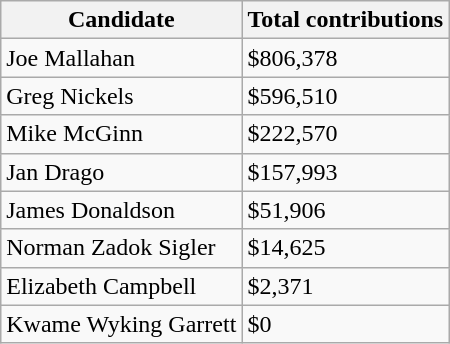<table class="wikitable">
<tr>
<th>Candidate</th>
<th>Total contributions</th>
</tr>
<tr>
<td>Joe Mallahan</td>
<td>$806,378</td>
</tr>
<tr>
<td>Greg Nickels</td>
<td>$596,510</td>
</tr>
<tr>
<td>Mike McGinn</td>
<td>$222,570</td>
</tr>
<tr>
<td>Jan Drago</td>
<td>$157,993</td>
</tr>
<tr>
<td>James Donaldson</td>
<td>$51,906</td>
</tr>
<tr>
<td>Norman Zadok Sigler</td>
<td>$14,625</td>
</tr>
<tr>
<td>Elizabeth Campbell</td>
<td>$2,371</td>
</tr>
<tr>
<td>Kwame Wyking Garrett</td>
<td>$0</td>
</tr>
</table>
